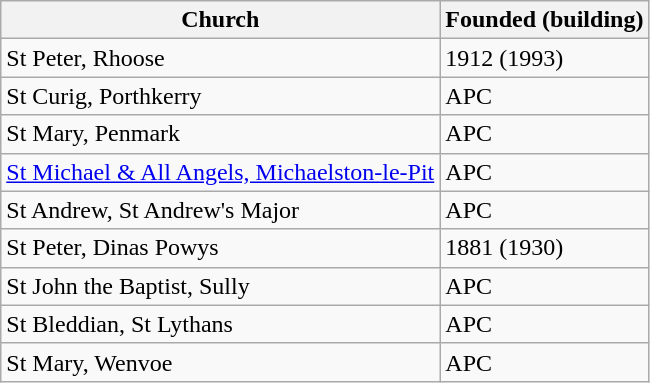<table class="wikitable">
<tr>
<th>Church</th>
<th>Founded (building)</th>
</tr>
<tr>
<td>St Peter, Rhoose</td>
<td>1912 (1993)</td>
</tr>
<tr>
<td>St Curig, Porthkerry</td>
<td>APC</td>
</tr>
<tr>
<td>St Mary, Penmark</td>
<td>APC</td>
</tr>
<tr>
<td><a href='#'>St Michael & All Angels, Michaelston-le-Pit</a></td>
<td>APC</td>
</tr>
<tr>
<td>St Andrew, St Andrew's Major</td>
<td>APC</td>
</tr>
<tr>
<td>St Peter, Dinas Powys</td>
<td>1881 (1930)</td>
</tr>
<tr>
<td>St John the Baptist, Sully</td>
<td>APC</td>
</tr>
<tr>
<td>St Bleddian, St Lythans</td>
<td>APC</td>
</tr>
<tr>
<td>St Mary, Wenvoe</td>
<td>APC</td>
</tr>
</table>
